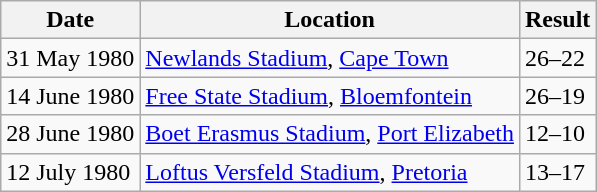<table class="wikitable" style="align:center;">
<tr>
<th>Date</th>
<th>Location</th>
<th>Result</th>
</tr>
<tr>
<td>31 May 1980</td>
<td><a href='#'>Newlands Stadium</a>, <a href='#'>Cape Town</a></td>
<td> 26–22 </td>
</tr>
<tr>
<td>14 June 1980</td>
<td><a href='#'>Free State Stadium</a>, <a href='#'>Bloemfontein</a></td>
<td> 26–19 </td>
</tr>
<tr>
<td>28 June 1980</td>
<td><a href='#'>Boet Erasmus Stadium</a>, <a href='#'>Port Elizabeth</a></td>
<td> 12–10 </td>
</tr>
<tr>
<td>12 July 1980</td>
<td><a href='#'>Loftus Versfeld Stadium</a>, <a href='#'>Pretoria</a></td>
<td> 13–17 </td>
</tr>
</table>
